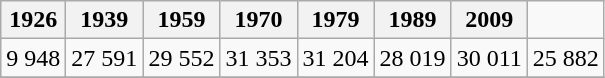<table class="wikitable">
<tr>
<th>1926</th>
<th>1939</th>
<th>1959</th>
<th>1970</th>
<th>1979</th>
<th>1989<br></th>
<th>2009</th>
</tr>
<tr>
<td>9 948</td>
<td>27 591</td>
<td>29 552</td>
<td>31 353</td>
<td>31 204</td>
<td>28 019</td>
<td>30 011</td>
<td>25 882</td>
</tr>
<tr>
</tr>
</table>
